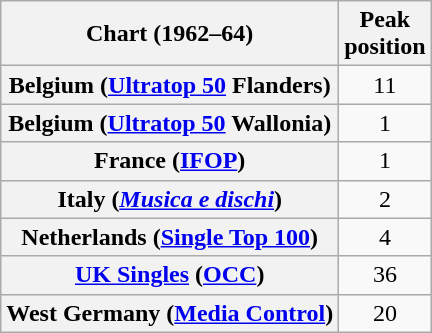<table class="wikitable plainrowheaders" style="text-align:center">
<tr>
<th scope="col">Chart (1962–64)</th>
<th scope="col">Peak<br>position</th>
</tr>
<tr>
<th scope="row">Belgium (<a href='#'>Ultratop 50</a> Flanders)</th>
<td>11</td>
</tr>
<tr>
<th scope="row">Belgium (<a href='#'>Ultratop 50</a> Wallonia)</th>
<td>1</td>
</tr>
<tr>
<th scope="row">France (<a href='#'>IFOP</a>)</th>
<td>1</td>
</tr>
<tr>
<th scope="row">Italy (<em><a href='#'>Musica e dischi</a></em>)</th>
<td>2</td>
</tr>
<tr>
<th scope="row">Netherlands (<a href='#'>Single Top 100</a>)</th>
<td>4</td>
</tr>
<tr>
<th scope="row"><a href='#'>UK Singles</a> (<a href='#'>OCC</a>)</th>
<td>36</td>
</tr>
<tr>
<th scope="row">West Germany (<a href='#'>Media Control</a>)</th>
<td>20</td>
</tr>
</table>
